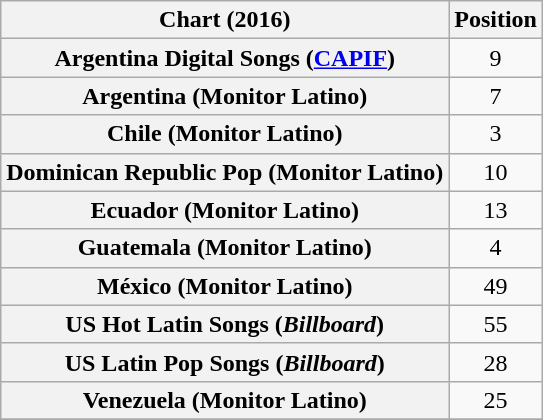<table class="wikitable plainrowheaders sortable" style="text-align:center">
<tr>
<th scope="col">Chart (2016)</th>
<th scope="col">Position</th>
</tr>
<tr>
<th scope="row">Argentina Digital Songs (<a href='#'>CAPIF</a>)</th>
<td>9</td>
</tr>
<tr>
<th scope="row">Argentina (Monitor Latino)</th>
<td>7</td>
</tr>
<tr>
<th scope="row">Chile (Monitor Latino)</th>
<td>3</td>
</tr>
<tr>
<th scope="row">Dominican  Republic Pop (Monitor Latino)</th>
<td>10</td>
</tr>
<tr>
<th scope="row">Ecuador (Monitor Latino)</th>
<td>13</td>
</tr>
<tr>
<th scope="row">Guatemala (Monitor Latino)</th>
<td>4</td>
</tr>
<tr>
<th scope="row">México (Monitor Latino)</th>
<td>49</td>
</tr>
<tr>
<th scope="row">US Hot Latin Songs (<em>Billboard</em>)</th>
<td>55</td>
</tr>
<tr>
<th scope="row">US Latin Pop Songs (<em>Billboard</em>)</th>
<td>28</td>
</tr>
<tr>
<th scope="row">Venezuela (Monitor Latino)</th>
<td>25</td>
</tr>
<tr>
</tr>
</table>
